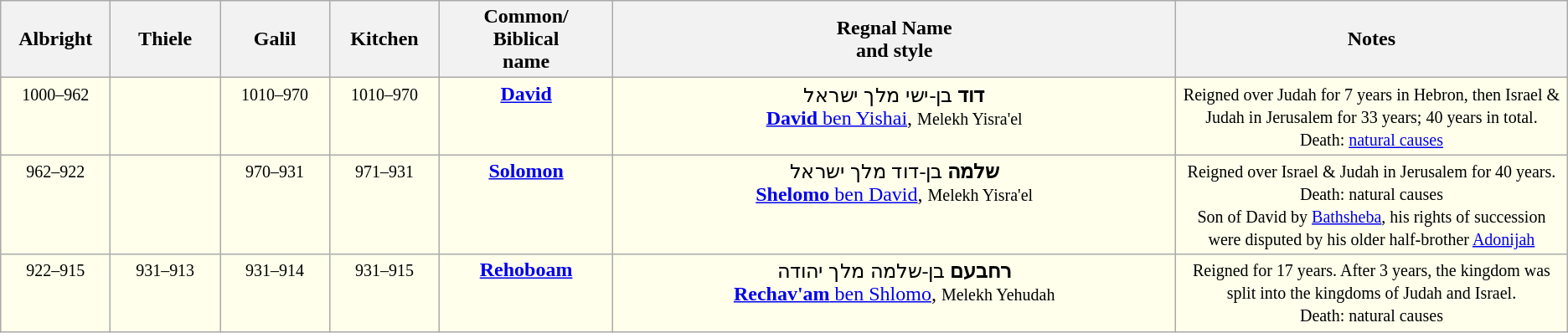<table class="wikitable" style="align: center;">
<tr>
<th style="width:7%;">Albright</th>
<th style="width:7%;">Thiele</th>
<th style="width:7%;">Galil</th>
<th style="width:7%;">Kitchen</th>
<th>Common/<br>Biblical<br>name</th>
<th>Regnal Name<br>and style</th>
<th style="width:25%;">Notes</th>
</tr>
<tr style="background:#ffffec; vertical-align:top; text-align:center;">
<td><small>1000–962</small></td>
<td> </td>
<td><small>1010–970</small></td>
<td><small>1010–970</small></td>
<td><strong><a href='#'>David</a></strong></td>
<td><strong>דוד</strong> בן-ישי מלך ישראל<br><a href='#'><strong>David</strong> ben Yishai</a>, 
<small>Melekh Yisra'el</small></td>
<td><small>Reigned over Judah for 7 years in Hebron, then Israel & Judah in Jerusalem for 33 years; 40 years in total.<br> Death: <a href='#'>natural causes</a></small></td>
</tr>
<tr style="background:#ffffec; vertical-align:top; text-align:center;">
<td><small>962–922</small></td>
<td> </td>
<td><small>970–931</small></td>
<td><small>971–931</small></td>
<td><strong><a href='#'>Solomon</a></strong></td>
<td><strong>שלמה</strong> בן-דוד מלך ישראל<br><a href='#'><strong>Shelomo</strong> ben David</a>, 
<small>Melekh Yisra'el</small></td>
<td><small>Reigned over Israel & Judah in Jerusalem for 40 years.<br> Death: natural causes</small><br> <small>Son of David by <a href='#'>Bathsheba</a>, his rights of succession were disputed by his older half-brother <a href='#'>Adonijah</a></small></td>
</tr>
<tr style="background:#ffffec; vertical-align:top; text-align:center;">
<td><small>922–915</small></td>
<td><small>931–913</small></td>
<td><small>931–914</small></td>
<td><small>931–915</small></td>
<td><strong><a href='#'>Rehoboam</a></strong></td>
<td><strong>רחבעם</strong> בן-שלמה מלך יהודה<br><a href='#'><strong>Rechav'am</strong> ben Shlomo</a>,
<small>Melekh Yehudah</small></td>
<td><small>Reigned for 17 years. After 3 years, the kingdom was split into the kingdoms of Judah and Israel.<br> Death: natural causes</small></td>
</tr>
</table>
